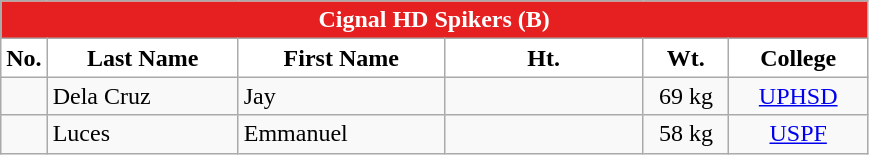<table class="wikitable"  style="text-align:center;">
<tr>
<th colspan="8" style= "background: #E62020; color: White; text-align: center"><strong>Cignal HD Spikers (B)</strong></th>
</tr>
<tr>
<th width=3px style="background: White; color: Black; text-align: center"><strong>No.</strong></th>
<th width=120px style="background: White; color: Black">Last Name</th>
<th width=130px style="background: White; color: Black">First Name</th>
<th width=125px style="background: White; color: Black">Ht.</th>
<th width=50px style="background: White; color: Black">Wt.</th>
<th width=85px style="background: White; color: Black">College</th>
</tr>
<tr>
<td></td>
<td style="text-align: left">Dela Cruz</td>
<td style="text-align: left">Jay</td>
<td></td>
<td>69 kg</td>
<td><a href='#'>UPHSD</a></td>
</tr>
<tr>
<td></td>
<td style="text-align: left">Luces</td>
<td style="text-align: left">Emmanuel</td>
<td></td>
<td>58 kg</td>
<td><a href='#'>USPF</a></td>
</tr>
</table>
